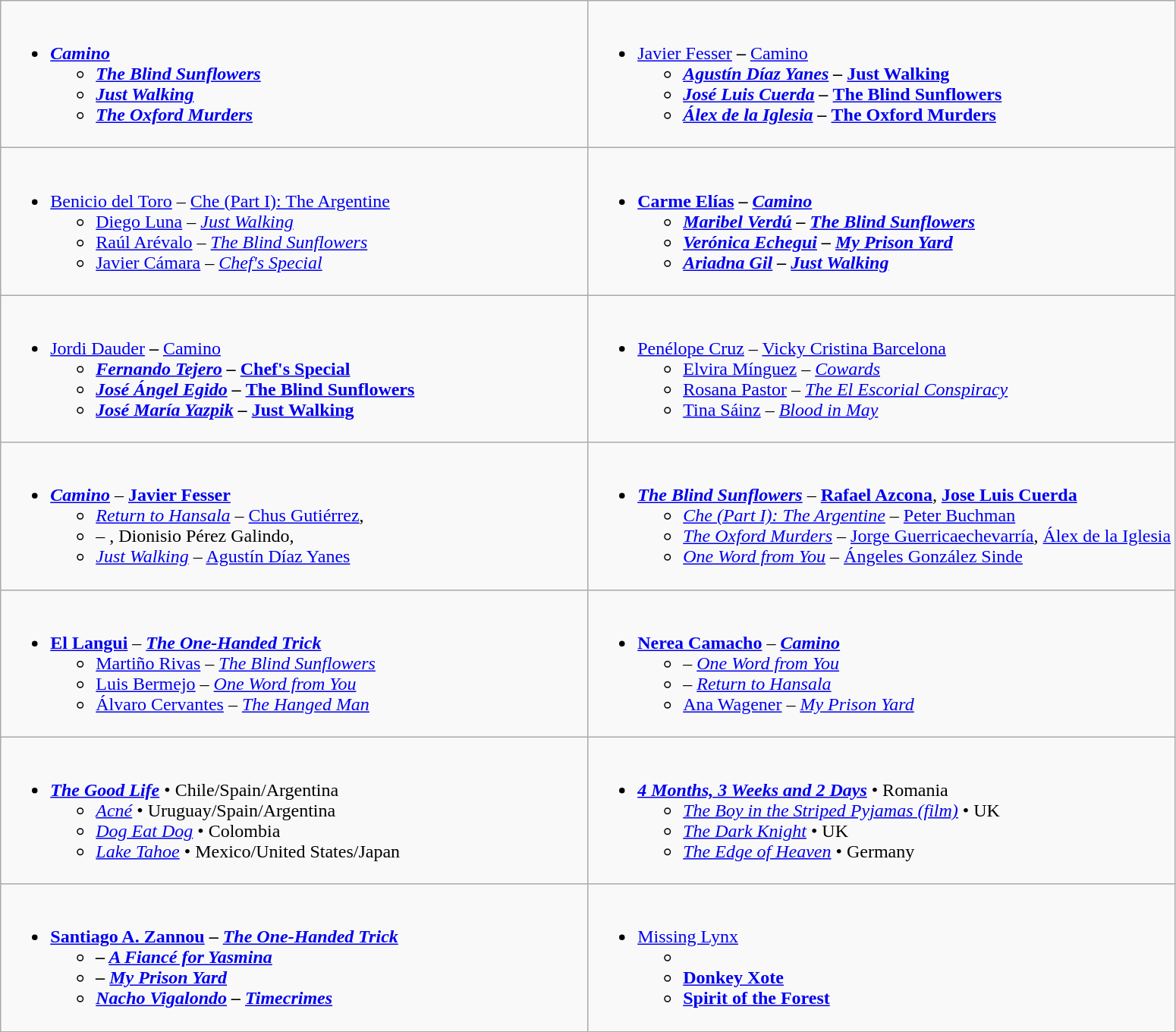<table class=wikitable style="width=100%">
<tr>
<td style="vertical-align:top;" width="50%"><br><ul><li><strong> <em><a href='#'>Camino</a><strong><em><ul><li></em><a href='#'>The Blind Sunflowers</a><em></li><li></em><a href='#'>Just Walking</a><em></li><li></em><a href='#'>The Oxford Murders</a><em></li></ul></li></ul></td>
<td style="vertical-align:top;" width="50%"><br><ul><li></strong><a href='#'>Javier Fesser</a><strong> – </em></strong><a href='#'>Camino</a><strong><em><ul><li><a href='#'>Agustín Díaz Yanes</a> – </em><a href='#'>Just Walking</a><em></li><li><a href='#'>José Luis Cuerda</a> – </em><a href='#'>The Blind Sunflowers</a><em></li><li><a href='#'>Álex de la Iglesia</a> – </em><a href='#'>The Oxford Murders</a><em></li></ul></li></ul></td>
</tr>
<tr>
<td style="vertical-align:top;" width="50%"><br><ul><li></strong><a href='#'>Benicio del Toro</a> – </em><a href='#'>Che (Part I): The Argentine</a></em></strong><ul><li><a href='#'>Diego Luna</a> – <em><a href='#'>Just Walking</a></em></li><li><a href='#'>Raúl Arévalo</a> – <em><a href='#'>The Blind Sunflowers</a></em></li><li><a href='#'>Javier Cámara</a> – <em><a href='#'>Chef's Special</a></em></li></ul></li></ul></td>
<td style="vertical-align:top;" width="50%"><br><ul><li><strong><a href='#'>Carme Elías</a> – <em><a href='#'>Camino</a><strong><em><ul><li><a href='#'>Maribel Verdú</a> – </em><a href='#'>The Blind Sunflowers</a><em></li><li><a href='#'>Verónica Echegui</a> – </em><a href='#'>My Prison Yard</a><em></li><li><a href='#'>Ariadna Gil</a> – </em><a href='#'>Just Walking</a><em></li></ul></li></ul></td>
</tr>
<tr>
<td style="vertical-align:top;" width="50%"><br><ul><li></strong><a href='#'>Jordi Dauder</a><strong> – </em></strong><a href='#'>Camino</a><strong><em><ul><li><a href='#'>Fernando Tejero</a> – </em><a href='#'>Chef's Special</a><em></li><li><a href='#'>José Ángel Egido</a> – </em><a href='#'>The Blind Sunflowers</a><em></li><li><a href='#'>José María Yazpik</a> – </em><a href='#'>Just Walking</a><em></li></ul></li></ul></td>
<td style="vertical-align:top;" width="50%"><br><ul><li></strong><a href='#'>Penélope Cruz</a> – </em><a href='#'>Vicky Cristina Barcelona</a></em></strong><ul><li><a href='#'>Elvira Mínguez</a> – <em><a href='#'>Cowards</a></em></li><li><a href='#'>Rosana Pastor</a> – <em><a href='#'>The El Escorial Conspiracy</a></em></li><li><a href='#'>Tina Sáinz</a> – <em><a href='#'>Blood in May</a></em></li></ul></li></ul></td>
</tr>
<tr>
<td style="vertical-align:top;" width="50%"><br><ul><li><strong><em><a href='#'>Camino</a></em></strong> – <strong><a href='#'>Javier Fesser</a></strong><ul><li><em><a href='#'>Return to Hansala</a></em> – <a href='#'>Chus Gutiérrez</a>, </li><li><em></em> – , Dionisio Pérez Galindo, </li><li><em><a href='#'>Just Walking</a></em>  – <a href='#'>Agustín Díaz Yanes</a></li></ul></li></ul></td>
<td style="vertical-align:top;" width="50%"><br><ul><li><strong><em><a href='#'>The Blind Sunflowers</a></em></strong> – <strong><a href='#'>Rafael Azcona</a></strong>, <strong><a href='#'>Jose Luis Cuerda</a></strong><ul><li><em><a href='#'>Che (Part I): The Argentine</a></em> – <a href='#'>Peter Buchman</a></li><li><em><a href='#'>The Oxford Murders</a></em> – <a href='#'>Jorge Guerricaechevarría</a>, <a href='#'>Álex de la Iglesia</a></li><li><em><a href='#'>One Word from You</a></em> – <a href='#'>Ángeles González Sinde</a></li></ul></li></ul></td>
</tr>
<tr>
<td style="vertical-align:top;" width="50%"><br><ul><li><strong><a href='#'>El Langui</a></strong> – <strong><em><a href='#'>The One-Handed Trick</a></em></strong><ul><li><a href='#'>Martiño Rivas</a> – <em><a href='#'>The Blind Sunflowers</a></em></li><li><a href='#'>Luis Bermejo</a> – <em><a href='#'>One Word from You</a></em></li><li><a href='#'>Álvaro Cervantes</a> – <em><a href='#'>The Hanged Man</a></em></li></ul></li></ul></td>
<td style="vertical-align:top;" width="50%"><br><ul><li><strong><a href='#'>Nerea Camacho</a></strong> – <strong><em><a href='#'>Camino</a></em></strong><ul><li> – <em><a href='#'>One Word from You</a></em></li><li> – <em><a href='#'>Return to Hansala</a></em></li><li><a href='#'>Ana Wagener</a> – <em><a href='#'>My Prison Yard</a></em></li></ul></li></ul></td>
</tr>
<tr>
<td style="vertical-align:top;" width="50%"><br><ul><li><strong><em><a href='#'>The Good Life</a></em></strong> • Chile/Spain/Argentina<ul><li><em><a href='#'>Acné</a></em> • Uruguay/Spain/Argentina</li><li><em><a href='#'>Dog Eat Dog</a></em> • Colombia</li><li><em><a href='#'>Lake Tahoe</a></em> • Mexico/United States/Japan</li></ul></li></ul></td>
<td style="vertical-align:top;" width="50%"><br><ul><li><strong><em><a href='#'>4 Months, 3 Weeks and 2 Days</a></em></strong> • Romania<ul><li><em><a href='#'>The Boy in the Striped Pyjamas (film)</a></em> • UK</li><li><em><a href='#'>The Dark Knight</a></em> • UK</li><li><em><a href='#'>The Edge of Heaven</a></em> • Germany</li></ul></li></ul></td>
</tr>
<tr>
<td style="vertical-align:top;" width="50%"><br><ul><li><strong><a href='#'>Santiago A. Zannou</a> – <em><a href='#'>The One-Handed Trick</a><strong><em><ul><li> – </em><a href='#'>A Fiancé for Yasmina</a><em></li><li> – </em><a href='#'>My Prison Yard</a><em></li><li><a href='#'>Nacho Vigalondo</a> – </em><a href='#'>Timecrimes</a><em></li></ul></li></ul></td>
<td style="vertical-align:top;" width="50%"><br><ul><li></em></strong><a href='#'>Missing Lynx</a><strong><em><ul><li></em><em></li><li></em><a href='#'>Donkey Xote</a><em></li><li></em><a href='#'>Spirit of the Forest</a><em></li></ul></li></ul></td>
</tr>
</table>
